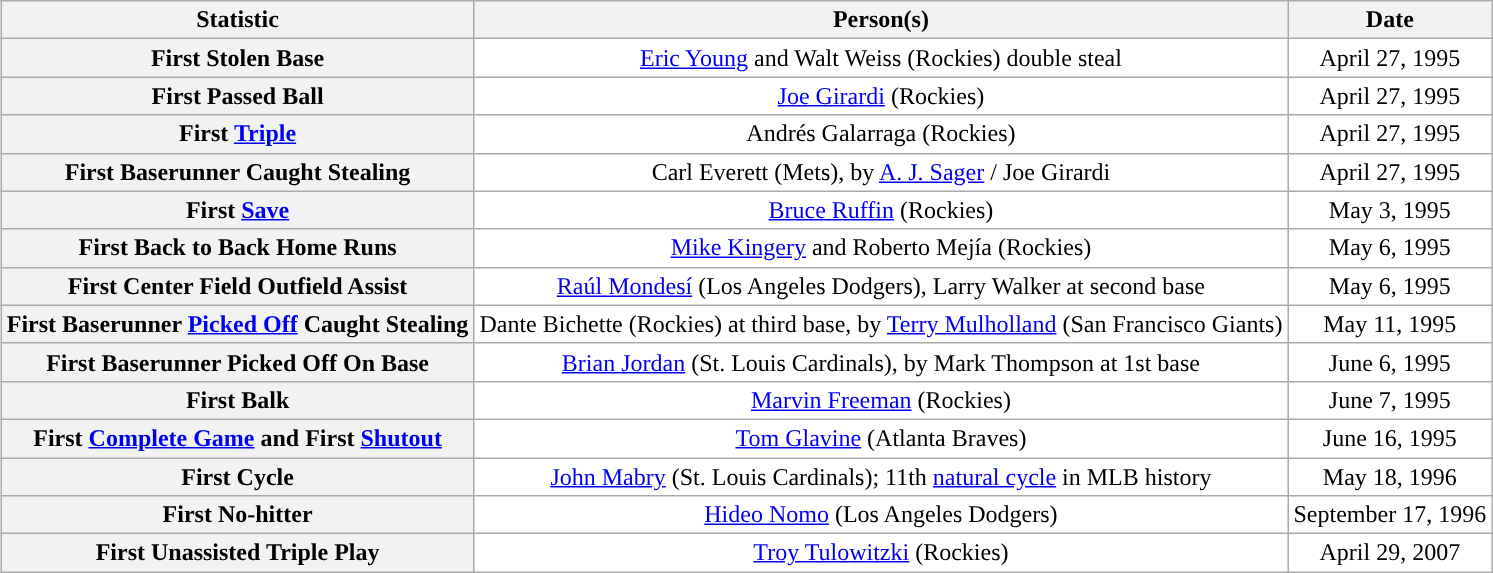<table class="wikitable" align=center style="margin-left:15px; text-align:center; background:#ffffff;">
<tr>
<th>Statistic</th>
<th>Person(s)</th>
<th>Date</th>
</tr>
<tr>
<th>First Stolen Base</th>
<td><a href='#'>Eric Young</a> and Walt Weiss (Rockies) double steal</td>
<td>April 27, 1995</td>
</tr>
<tr>
<th>First Passed Ball</th>
<td><a href='#'>Joe Girardi</a> (Rockies)</td>
<td>April 27, 1995</td>
</tr>
<tr>
<th>First <a href='#'><span>Triple</span></a></th>
<td>Andrés Galarraga (Rockies)</td>
<td>April 27, 1995</td>
</tr>
<tr>
<th>First Baserunner Caught Stealing</th>
<td>Carl Everett (Mets), by <a href='#'>A. J. Sager</a> / Joe Girardi</td>
<td>April 27, 1995</td>
</tr>
<tr>
<th>First <a href='#'>Save</a></th>
<td><a href='#'>Bruce Ruffin</a> (Rockies)</td>
<td>May 3, 1995</td>
</tr>
<tr>
<th>First Back to Back Home Runs</th>
<td><a href='#'>Mike Kingery</a> and Roberto Mejía (Rockies)</td>
<td>May 6, 1995</td>
</tr>
<tr>
<th>First Center Field Outfield Assist</th>
<td><a href='#'>Raúl Mondesí</a> (Los Angeles Dodgers), Larry Walker at second base</td>
<td>May 6, 1995</td>
</tr>
<tr>
<th>First Baserunner <a href='#'><span>Picked Off</span></a> Caught Stealing</th>
<td>Dante Bichette (Rockies) at third base, by <a href='#'>Terry Mulholland</a> (San Francisco Giants)</td>
<td>May 11, 1995</td>
</tr>
<tr>
<th>First Baserunner Picked Off On Base</th>
<td><a href='#'>Brian Jordan</a> (St. Louis Cardinals), by Mark Thompson at 1st base</td>
<td>June 6, 1995</td>
</tr>
<tr>
<th>First Balk</th>
<td><a href='#'>Marvin Freeman</a> (Rockies)</td>
<td>June 7, 1995</td>
</tr>
<tr>
<th>First <a href='#'><span>Complete Game</span></a> and First <a href='#'><span>Shutout</span></a></th>
<td><a href='#'>Tom Glavine</a> (Atlanta Braves)</td>
<td>June 16, 1995</td>
</tr>
<tr>
<th>First Cycle</th>
<td><a href='#'>John Mabry</a> (St. Louis Cardinals); 11th <a href='#'>natural cycle</a> in MLB history</td>
<td>May 18, 1996</td>
</tr>
<tr>
<th>First No-hitter</th>
<td><a href='#'>Hideo Nomo</a> (Los Angeles Dodgers)</td>
<td>September 17, 1996</td>
</tr>
<tr>
<th>First Unassisted Triple Play</th>
<td><a href='#'>Troy Tulowitzki</a> (Rockies)</td>
<td>April 29, 2007</td>
</tr>
</table>
